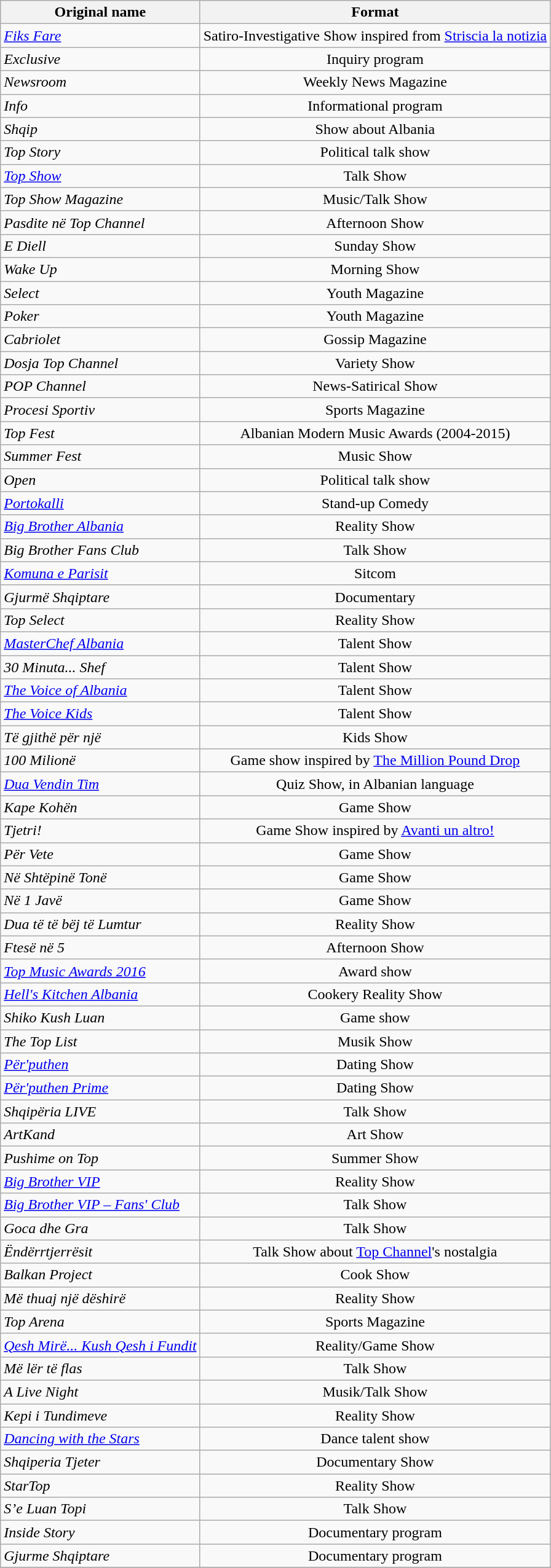<table class="wikitable">
<tr>
<th>Original name</th>
<th>Format</th>
</tr>
<tr>
<td><em><a href='#'>Fiks Fare</a></em></td>
<td align=center>Satiro-Investigative Show inspired from <a href='#'>Striscia la notizia</a></td>
</tr>
<tr>
<td><em>Exclusive</em></td>
<td align=center>Inquiry program</td>
</tr>
<tr>
<td><em>Newsroom</em></td>
<td align=center>Weekly News Magazine</td>
</tr>
<tr>
<td><em>Info</em></td>
<td align=center>Informational program</td>
</tr>
<tr>
<td><em>Shqip</em></td>
<td align=center>Show about Albania</td>
</tr>
<tr>
<td><em>Top Story</em></td>
<td align=center>Political talk show</td>
</tr>
<tr>
<td><em><a href='#'>Top Show</a></em></td>
<td align=center>Talk Show</td>
</tr>
<tr>
<td><em>Top Show Magazine</em></td>
<td align=center>Music/Talk Show</td>
</tr>
<tr>
<td><em>Pasdite në Top Channel</em></td>
<td align=center>Afternoon Show</td>
</tr>
<tr>
<td><em>E Diell</em></td>
<td align=center>Sunday Show</td>
</tr>
<tr>
<td><em>Wake Up</em></td>
<td align=center>Morning Show</td>
</tr>
<tr>
<td><em>Select</em></td>
<td align=center>Youth Magazine</td>
</tr>
<tr>
<td><em>Poker</em></td>
<td align=center>Youth Magazine</td>
</tr>
<tr>
<td><em>Cabriolet</em></td>
<td align=center>Gossip Magazine</td>
</tr>
<tr>
<td><em>Dosja Top Channel</em></td>
<td align=center>Variety Show</td>
</tr>
<tr>
<td><em>POP Channel</em></td>
<td align=center>News-Satirical Show</td>
</tr>
<tr>
<td><em>Procesi Sportiv</em></td>
<td align=center>Sports Magazine</td>
</tr>
<tr>
<td><em>Top Fest</em></td>
<td align=center>Albanian Modern Music Awards (2004-2015)</td>
</tr>
<tr>
<td><em>Summer Fest</em></td>
<td align=center>Music Show</td>
</tr>
<tr>
<td><em>Open</em></td>
<td align=center>Political talk show</td>
</tr>
<tr>
<td><em><a href='#'>Portokalli</a></em></td>
<td align=center>Stand-up Comedy</td>
</tr>
<tr>
<td><em><a href='#'>Big Brother Albania</a></em></td>
<td align=center>Reality Show</td>
</tr>
<tr>
<td><em>Big Brother Fans Club</em></td>
<td align=center>Talk Show</td>
</tr>
<tr>
<td><em><a href='#'>Komuna e Parisit</a></em></td>
<td align=center>Sitcom</td>
</tr>
<tr>
<td><em>Gjurmë Shqiptare</em></td>
<td align=center>Documentary</td>
</tr>
<tr>
<td><em>Top Select</em></td>
<td align=center>Reality Show</td>
</tr>
<tr>
<td><em><a href='#'>MasterChef Albania</a></em></td>
<td align=center>Talent Show</td>
</tr>
<tr>
<td><em>30 Minuta... Shef</em></td>
<td align=center>Talent Show</td>
</tr>
<tr>
<td><em><a href='#'>The Voice of Albania</a></em></td>
<td align=center>Talent Show</td>
</tr>
<tr>
<td><em><a href='#'>The Voice Kids</a></em></td>
<td align=center>Talent Show</td>
</tr>
<tr>
<td><em>Të gjithë për një</em></td>
<td align=center>Kids Show</td>
</tr>
<tr>
<td><em>100 Milionë</em></td>
<td align=center>Game show inspired by <a href='#'>The Million Pound Drop</a></td>
</tr>
<tr>
<td><em><a href='#'>Dua Vendin Tim</a></em></td>
<td align=center>Quiz Show, in Albanian language</td>
</tr>
<tr>
<td><em>Kape Kohën</em></td>
<td align=center>Game Show</td>
</tr>
<tr>
<td><em>Tjetri!</em></td>
<td align=center>Game Show inspired by <a href='#'>Avanti un altro!</a></td>
</tr>
<tr>
<td><em>Për Vete</em></td>
<td align=center>Game Show</td>
</tr>
<tr>
<td><em>Në Shtëpinë Tonë</em></td>
<td align=center>Game Show</td>
</tr>
<tr>
<td><em>Në 1 Javë</em></td>
<td align=center>Game Show</td>
</tr>
<tr>
<td><em>Dua të të bëj të Lumtur</em></td>
<td align=center>Reality Show</td>
</tr>
<tr>
<td><em>Ftesë në 5</em></td>
<td align=center>Afternoon Show</td>
</tr>
<tr>
<td><em><a href='#'>Top Music Awards 2016</a></em></td>
<td align=center>Award show</td>
</tr>
<tr>
<td><em><a href='#'>Hell's Kitchen Albania</a></em></td>
<td align=center>Cookery Reality Show</td>
</tr>
<tr>
<td><em>Shiko Kush Luan</em></td>
<td align=center>Game show</td>
</tr>
<tr>
<td><em>The Top List</em></td>
<td align=center>Musik Show</td>
</tr>
<tr>
<td><em><a href='#'>Për'puthen</a></em></td>
<td align=center>Dating Show</td>
</tr>
<tr>
<td><em><a href='#'>Për'puthen Prime</a></em></td>
<td align=center>Dating Show</td>
</tr>
<tr>
<td><em>Shqipëria LIVE</em></td>
<td align=center>Talk Show</td>
</tr>
<tr>
<td><em>ArtKand</em></td>
<td align=center>Art Show</td>
</tr>
<tr>
<td><em>Pushime on Top</em></td>
<td align=center>Summer Show</td>
</tr>
<tr>
<td><em><a href='#'>Big Brother VIP</a></em></td>
<td align=center>Reality Show</td>
</tr>
<tr>
<td><em><a href='#'>Big Brother VIP – Fans' Club</a></em></td>
<td align=center>Talk Show</td>
</tr>
<tr>
<td><em>Goca dhe Gra</em></td>
<td align=center>Talk Show</td>
</tr>
<tr>
<td><em>Ëndërrtjerrësit</em></td>
<td align=center>Talk Show about <a href='#'>Top Channel</a>'s nostalgia</td>
</tr>
<tr>
<td><em>Balkan Project</em></td>
<td align=center>Cook Show</td>
</tr>
<tr>
<td><em>Më thuaj një dëshirë</em></td>
<td align=center>Reality Show</td>
</tr>
<tr>
<td><em>Top Arena</em></td>
<td align=center>Sports Magazine</td>
</tr>
<tr>
<td><em><a href='#'>Qesh Mirë... Kush Qesh i Fundit</a></em></td>
<td align=center>Reality/Game Show</td>
</tr>
<tr>
<td><em>Më lër të flas</em></td>
<td align=center>Talk Show</td>
</tr>
<tr>
<td><em>A Live Night</em></td>
<td align=center>Musik/Talk Show</td>
</tr>
<tr>
<td><em>Kepi i Tundimeve</em></td>
<td align=center>Reality Show</td>
</tr>
<tr>
<td><em><a href='#'>Dancing with the Stars</a></em></td>
<td align=center>Dance talent show</td>
</tr>
<tr>
<td><em>Shqiperia Tjeter</em></td>
<td align=center>Documentary Show</td>
</tr>
<tr>
<td><em>StarTop</em></td>
<td align=center>Reality Show</td>
</tr>
<tr>
<td><em>S’e Luan Topi</em></td>
<td align=center>Talk Show</td>
</tr>
<tr>
<td><em>Inside Story</em></td>
<td align=center>Documentary program</td>
</tr>
<tr>
<td><em>Gjurme Shqiptare</em></td>
<td align=center>Documentary program</td>
</tr>
<tr>
</tr>
</table>
